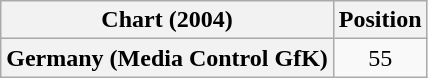<table class="wikitable plainrowheaders">
<tr>
<th>Chart (2004)</th>
<th>Position</th>
</tr>
<tr>
<th scope="row">Germany (Media Control GfK)</th>
<td align="center">55</td>
</tr>
</table>
